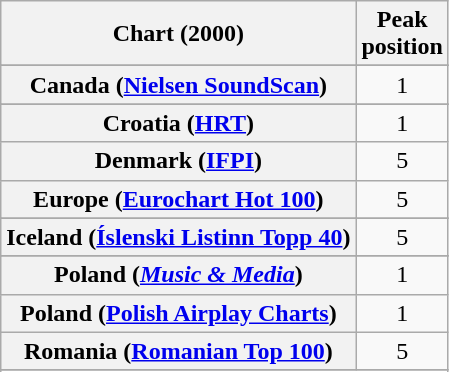<table class="wikitable sortable plainrowheaders" style="text-align:center">
<tr>
<th>Chart (2000)</th>
<th>Peak<br>position</th>
</tr>
<tr>
</tr>
<tr>
</tr>
<tr>
</tr>
<tr>
<th scope="row">Canada (<a href='#'>Nielsen SoundScan</a>)</th>
<td>1</td>
</tr>
<tr>
</tr>
<tr>
</tr>
<tr>
</tr>
<tr>
<th scope="row">Croatia (<a href='#'>HRT</a>)</th>
<td>1</td>
</tr>
<tr>
<th scope="row">Denmark (<a href='#'>IFPI</a>)</th>
<td>5</td>
</tr>
<tr>
<th scope="row">Europe (<a href='#'>Eurochart Hot 100</a>)</th>
<td>5</td>
</tr>
<tr>
</tr>
<tr>
</tr>
<tr>
<th scope="row">Iceland (<a href='#'>Íslenski Listinn Topp 40</a>)</th>
<td>5</td>
</tr>
<tr>
</tr>
<tr>
</tr>
<tr>
</tr>
<tr>
</tr>
<tr>
</tr>
<tr>
<th scope="row">Poland (<em><a href='#'>Music & Media</a></em>)</th>
<td>1</td>
</tr>
<tr>
<th scope="row">Poland (<a href='#'>Polish Airplay Charts</a>)</th>
<td>1</td>
</tr>
<tr>
<th scope="row">Romania (<a href='#'>Romanian Top 100</a>)</th>
<td>5</td>
</tr>
<tr>
</tr>
<tr>
</tr>
<tr>
</tr>
<tr>
</tr>
<tr>
</tr>
<tr>
</tr>
<tr>
</tr>
<tr>
</tr>
<tr>
</tr>
<tr>
</tr>
<tr>
</tr>
</table>
